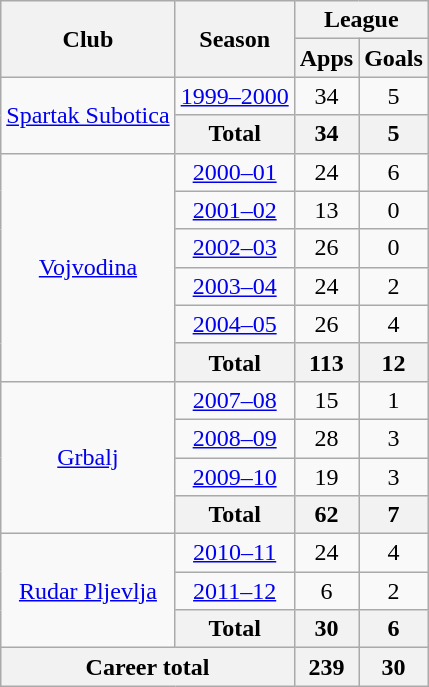<table class="wikitable" style="text-align:center">
<tr>
<th rowspan="2">Club</th>
<th rowspan="2">Season</th>
<th colspan="2">League</th>
</tr>
<tr>
<th>Apps</th>
<th>Goals</th>
</tr>
<tr>
<td rowspan="2"><a href='#'>Spartak Subotica</a></td>
<td><a href='#'>1999–2000</a></td>
<td>34</td>
<td>5</td>
</tr>
<tr>
<th>Total</th>
<th>34</th>
<th>5</th>
</tr>
<tr>
<td rowspan="6"><a href='#'>Vojvodina</a></td>
<td><a href='#'>2000–01</a></td>
<td>24</td>
<td>6</td>
</tr>
<tr>
<td><a href='#'>2001–02</a></td>
<td>13</td>
<td>0</td>
</tr>
<tr>
<td><a href='#'>2002–03</a></td>
<td>26</td>
<td>0</td>
</tr>
<tr>
<td><a href='#'>2003–04</a></td>
<td>24</td>
<td>2</td>
</tr>
<tr>
<td><a href='#'>2004–05</a></td>
<td>26</td>
<td>4</td>
</tr>
<tr>
<th>Total</th>
<th>113</th>
<th>12</th>
</tr>
<tr>
<td rowspan="4"><a href='#'>Grbalj</a></td>
<td><a href='#'>2007–08</a></td>
<td>15</td>
<td>1</td>
</tr>
<tr>
<td><a href='#'>2008–09</a></td>
<td>28</td>
<td>3</td>
</tr>
<tr>
<td><a href='#'>2009–10</a></td>
<td>19</td>
<td>3</td>
</tr>
<tr>
<th>Total</th>
<th>62</th>
<th>7</th>
</tr>
<tr>
<td rowspan="3"><a href='#'>Rudar Pljevlja</a></td>
<td><a href='#'>2010–11</a></td>
<td>24</td>
<td>4</td>
</tr>
<tr>
<td><a href='#'>2011–12</a></td>
<td>6</td>
<td>2</td>
</tr>
<tr>
<th>Total</th>
<th>30</th>
<th>6</th>
</tr>
<tr>
<th colspan="2">Career total</th>
<th>239</th>
<th>30</th>
</tr>
</table>
